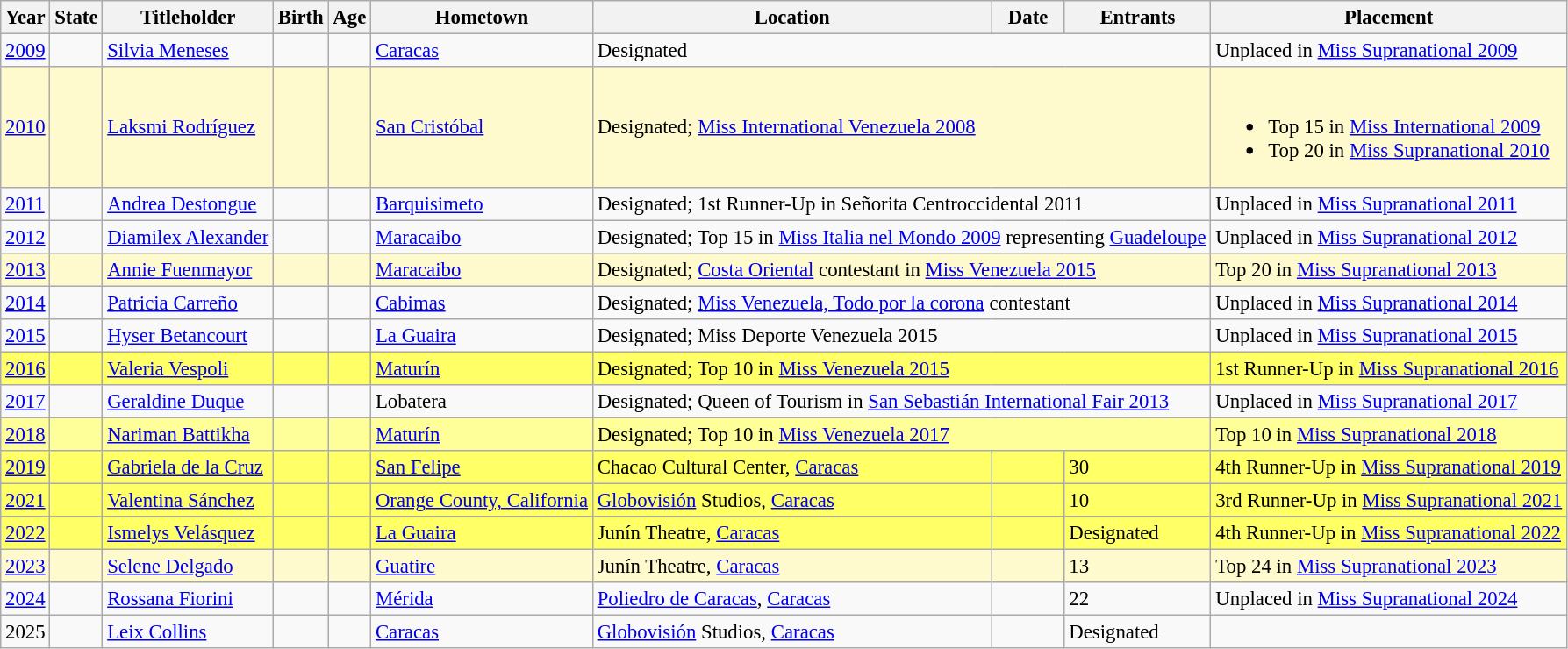<table class="wikitable sortable" style="font-size: 95%;">
<tr>
<th>Year</th>
<th>State</th>
<th>Titleholder</th>
<th>Birth</th>
<th>Age</th>
<th>Hometown</th>
<th>Location</th>
<th>Date</th>
<th>Entrants</th>
<th>Placement</th>
</tr>
<tr>
<td><a href='#'>2009</a></td>
<td></td>
<td><a href='#'>Silvia  Meneses</a></td>
<td></td>
<td></td>
<td><a href='#'>Caracas</a></td>
<td colspan="3">Designated</td>
<td>Unplaced in <a href='#'>Miss Supranational 2009</a></td>
</tr>
<tr style="background-color:#FFFACD;">
<td><a href='#'>2010</a></td>
<td></td>
<td><a href='#'>Laksmi Rodríguez</a></td>
<td></td>
<td></td>
<td><a href='#'>San Cristóbal</a></td>
<td colspan="3">Designated; <a href='#'>Miss International Venezuela 2008</a></td>
<td><br><ul><li>Top 15 in <a href='#'>Miss International 2009</a></li><li>Top 20 in <a href='#'>Miss Supranational 2010</a></li></ul></td>
</tr>
<tr>
<td><a href='#'>2011</a></td>
<td></td>
<td><a href='#'>Andrea Destongue</a></td>
<td></td>
<td></td>
<td><a href='#'>Barquisimeto</a></td>
<td colspan="3">Designated; 1st Runner-Up in Señorita Centroccidental 2011</td>
<td>Unplaced in <a href='#'>Miss Supranational 2011</a></td>
</tr>
<tr>
<td><a href='#'>2012</a></td>
<td></td>
<td><a href='#'>Diamilex Alexander</a></td>
<td></td>
<td></td>
<td><a href='#'>Maracaibo</a></td>
<td colspan="3">Designated; Top 15 in <a href='#'>Miss Italia nel Mondo 2009</a> representing <a href='#'>Guadeloupe</a></td>
<td>Unplaced in <a href='#'>Miss Supranational 2012</a></td>
</tr>
<tr style="background-color:#FFFACD;">
<td><a href='#'>2013</a></td>
<td></td>
<td><a href='#'>Annie Fuenmayor</a></td>
<td></td>
<td></td>
<td><a href='#'>Maracaibo</a></td>
<td colspan="3">Designated; <a href='#'>Costa Oriental</a> contestant in <a href='#'>Miss Venezuela 2015</a></td>
<td>Top 20 in <a href='#'>Miss Supranational 2013</a></td>
</tr>
<tr>
<td><a href='#'>2014</a></td>
<td></td>
<td><a href='#'>Patricia Carreño</a></td>
<td></td>
<td></td>
<td><a href='#'>Cabimas</a></td>
<td colspan="3">Designated; <a href='#'>Miss Venezuela, Todo por la corona</a> contestant</td>
<td>Unplaced in <a href='#'>Miss Supranational 2014</a></td>
</tr>
<tr>
<td><a href='#'>2015</a></td>
<td></td>
<td><a href='#'>Hyser Betancourt</a></td>
<td></td>
<td></td>
<td><a href='#'>La Guaira</a></td>
<td colspan="3">Designated; Miss Deporte Venezuela 2015</td>
<td>Unplaced in <a href='#'>Miss Supranational 2015</a></td>
</tr>
<tr style="background-color:#FFFF66;">
<td><a href='#'>2016</a></td>
<td></td>
<td><a href='#'>Valeria Vespoli</a></td>
<td></td>
<td></td>
<td><a href='#'>Maturín</a></td>
<td colspan="3">Designated; Top 10 in <a href='#'>Miss Venezuela 2015</a></td>
<td>1st Runner-Up in <a href='#'>Miss Supranational 2016</a></td>
</tr>
<tr>
<td><a href='#'>2017</a></td>
<td></td>
<td><a href='#'>Geraldine Duque</a></td>
<td></td>
<td></td>
<td>Lobatera</td>
<td colspan="3">Designated; Queen of Tourism in <a href='#'>San Sebastián International Fair 2013</a></td>
<td>Unplaced in <a href='#'>Miss Supranational 2017</a></td>
</tr>
<tr style="background-color:#FFFF99;">
<td><a href='#'>2018</a></td>
<td></td>
<td><a href='#'>Nariman Battikha</a></td>
<td></td>
<td></td>
<td><a href='#'>Maturín</a></td>
<td colspan="3">Designated; Top 10 in <a href='#'>Miss Venezuela 2017</a></td>
<td>Top 10 in <a href='#'>Miss Supranational 2018</a></td>
</tr>
<tr style="background-color:#FFFF66;">
<td><a href='#'>2019</a></td>
<td></td>
<td><a href='#'>Gabriela de la Cruz</a></td>
<td></td>
<td></td>
<td><a href='#'>San Felipe</a></td>
<td>Chacao Cultural Center, <a href='#'>Caracas</a></td>
<td></td>
<td>30</td>
<td>4th Runner-Up in <a href='#'>Miss Supranational 2019</a></td>
</tr>
<tr style="background-color:#FFFF66;">
<td><a href='#'>2021</a></td>
<td></td>
<td><a href='#'>Valentina Sánchez</a></td>
<td></td>
<td></td>
<td><a href='#'>Orange County, California</a></td>
<td><a href='#'>Globovisión</a> Studios, <a href='#'>Caracas</a></td>
<td></td>
<td>10</td>
<td>3rd Runner-Up in <a href='#'>Miss Supranational 2021</a></td>
</tr>
<tr style="background-color:#FFFF66;">
<td><a href='#'>2022</a></td>
<td></td>
<td><a href='#'>Ismelys Velásquez</a></td>
<td></td>
<td></td>
<td><a href='#'>La Guaira</a></td>
<td>Junín Theatre, <a href='#'>Caracas</a></td>
<td></td>
<td>Designated</td>
<td>4th Runner-Up in <a href='#'>Miss Supranational 2022</a></td>
</tr>
<tr style="background-color:#FFFACD;">
<td><a href='#'>2023</a></td>
<td></td>
<td><a href='#'>Selene Delgado</a></td>
<td></td>
<td></td>
<td><a href='#'>Guatire</a></td>
<td>Junín Theatre, <a href='#'>Caracas</a></td>
<td></td>
<td>13</td>
<td>Top 24 in <a href='#'>Miss Supranational 2023</a></td>
</tr>
<tr>
<td><a href='#'>2024</a></td>
<td></td>
<td><a href='#'>Rossana Fiorini</a></td>
<td></td>
<td></td>
<td><a href='#'>Mérida</a></td>
<td><a href='#'>Poliedro de Caracas</a>, <a href='#'>Caracas</a></td>
<td></td>
<td>22</td>
<td>Unplaced in <a href='#'>Miss Supranational 2024</a></td>
</tr>
<tr>
<td>2025</td>
<td></td>
<td><a href='#'>Leix Collins</a></td>
<td></td>
<td></td>
<td><a href='#'>Caracas</a></td>
<td><a href='#'>Globovisión</a> Studios, <a href='#'>Caracas</a></td>
<td></td>
<td>Designated</td>
<td></td>
</tr>
</table>
